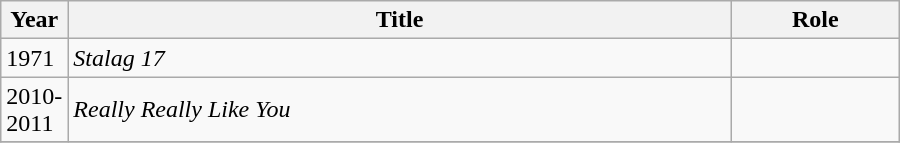<table class="wikitable" style="width:600px">
<tr>
<th width=10>Year</th>
<th>Title</th>
<th>Role</th>
</tr>
<tr>
<td>1971</td>
<td><em>Stalag 17</em></td>
<td></td>
</tr>
<tr>
<td>2010-2011</td>
<td><em>Really Really Like You</em></td>
<td></td>
</tr>
<tr>
</tr>
</table>
